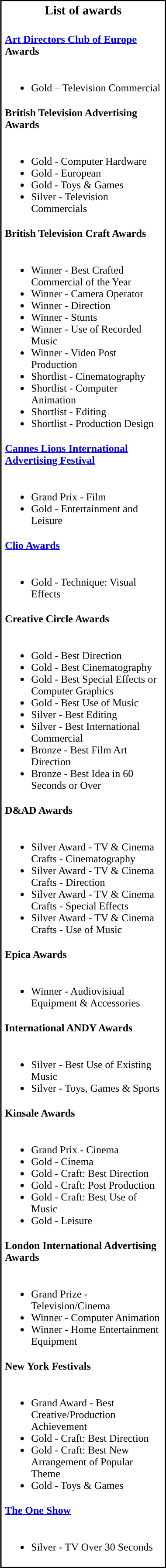<table align="right" style="valign=top; border:2px solid black; width:20%;" class="collapsible collapsed">
<tr>
<th style="font-size:120%; text-align:center;">List of awards</th>
</tr>
<tr>
<td><br><table cellpadding="2" cellspacing="0" style="vertical-align:top;">
<tr>
<td><strong><a href='#'>Art Directors Club of Europe</a> Awards</strong></td>
</tr>
<tr>
<td><br><ul><li>Gold – Television Commercial</li></ul></td>
</tr>
<tr>
<td><strong>British Television Advertising Awards</strong></td>
</tr>
<tr>
<td><br><ul><li>Gold - Computer Hardware</li><li>Gold - European</li><li>Gold - Toys & Games</li><li>Silver - Television Commercials</li></ul></td>
</tr>
<tr>
<td><strong>British Television Craft Awards</strong></td>
</tr>
<tr>
<td><br><ul><li>Winner - Best Crafted Commercial of the Year</li><li>Winner - Camera Operator</li><li>Winner - Direction</li><li>Winner - Stunts</li><li>Winner - Use of Recorded Music</li><li>Winner - Video Post Production</li><li>Shortlist - Cinematography</li><li>Shortlist - Computer Animation</li><li>Shortlist - Editing</li><li>Shortlist - Production Design</li></ul></td>
</tr>
<tr>
<td><strong><a href='#'>Cannes Lions International Advertising Festival</a></strong></td>
</tr>
<tr>
<td><br><ul><li>Grand Prix - Film</li><li>Gold - Entertainment and Leisure</li></ul></td>
</tr>
<tr>
<td><strong><a href='#'>Clio Awards</a></strong></td>
</tr>
<tr>
<td><br><ul><li>Gold - Technique: Visual Effects</li></ul></td>
</tr>
<tr>
<td><strong>Creative Circle Awards</strong></td>
</tr>
<tr>
<td><br><ul><li>Gold - Best Direction</li><li>Gold - Best Cinematography</li><li>Gold - Best Special Effects or Computer Graphics</li><li>Gold - Best Use of Music</li><li>Silver - Best Editing</li><li>Silver - Best International Commercial</li><li>Bronze - Best Film Art Direction</li><li>Bronze - Best Idea in 60 Seconds or Over</li></ul></td>
</tr>
<tr>
<td><strong>D&AD Awards</strong></td>
</tr>
<tr>
<td><br><ul><li>Silver Award - TV & Cinema Crafts - Cinematography</li><li>Silver Award - TV & Cinema Crafts - Direction</li><li>Silver Award - TV & Cinema Crafts - Special Effects</li><li>Silver Award - TV & Cinema Crafts - Use of Music</li></ul></td>
</tr>
<tr>
<td><strong>Epica Awards</strong></td>
</tr>
<tr>
<td><br><ul><li>Winner - Audiovisiual Equipment & Accessories</li></ul></td>
</tr>
<tr>
<td><strong>International ANDY Awards</strong></td>
</tr>
<tr>
<td><br><ul><li>Silver - Best Use of Existing Music</li><li>Silver - Toys, Games & Sports</li></ul></td>
</tr>
<tr>
<td><strong>Kinsale Awards</strong></td>
</tr>
<tr>
<td><br><ul><li>Grand Prix - Cinema</li><li>Gold - Cinema</li><li>Gold - Craft: Best Direction</li><li>Gold - Craft: Post Production</li><li>Gold - Craft: Best Use of Music</li><li>Gold - Leisure</li></ul></td>
</tr>
<tr>
<td><strong>London International Advertising Awards</strong></td>
</tr>
<tr>
<td><br><ul><li>Grand Prize - Television/Cinema</li><li>Winner - Computer Animation</li><li>Winner - Home Entertainment Equipment</li></ul></td>
</tr>
<tr>
<td><strong>New York Festivals</strong></td>
</tr>
<tr>
<td><br><ul><li>Grand Award - Best Creative/Production Achievement</li><li>Gold - Craft: Best Direction</li><li>Gold - Craft: Best New Arrangement of Popular Theme</li><li>Gold - Toys & Games</li></ul></td>
</tr>
<tr>
<td><strong><a href='#'>The One Show</a></strong></td>
</tr>
<tr>
<td><br><ul><li>Silver - TV Over 30 Seconds</li></ul></td>
</tr>
</table>
</td>
</tr>
</table>
